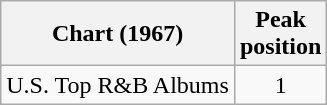<table class="wikitable">
<tr>
<th align="left">Chart (1967)</th>
<th align="center">Peak<br>position</th>
</tr>
<tr>
<td align="left">U.S. Top R&B Albums</td>
<td align="center">1</td>
</tr>
</table>
